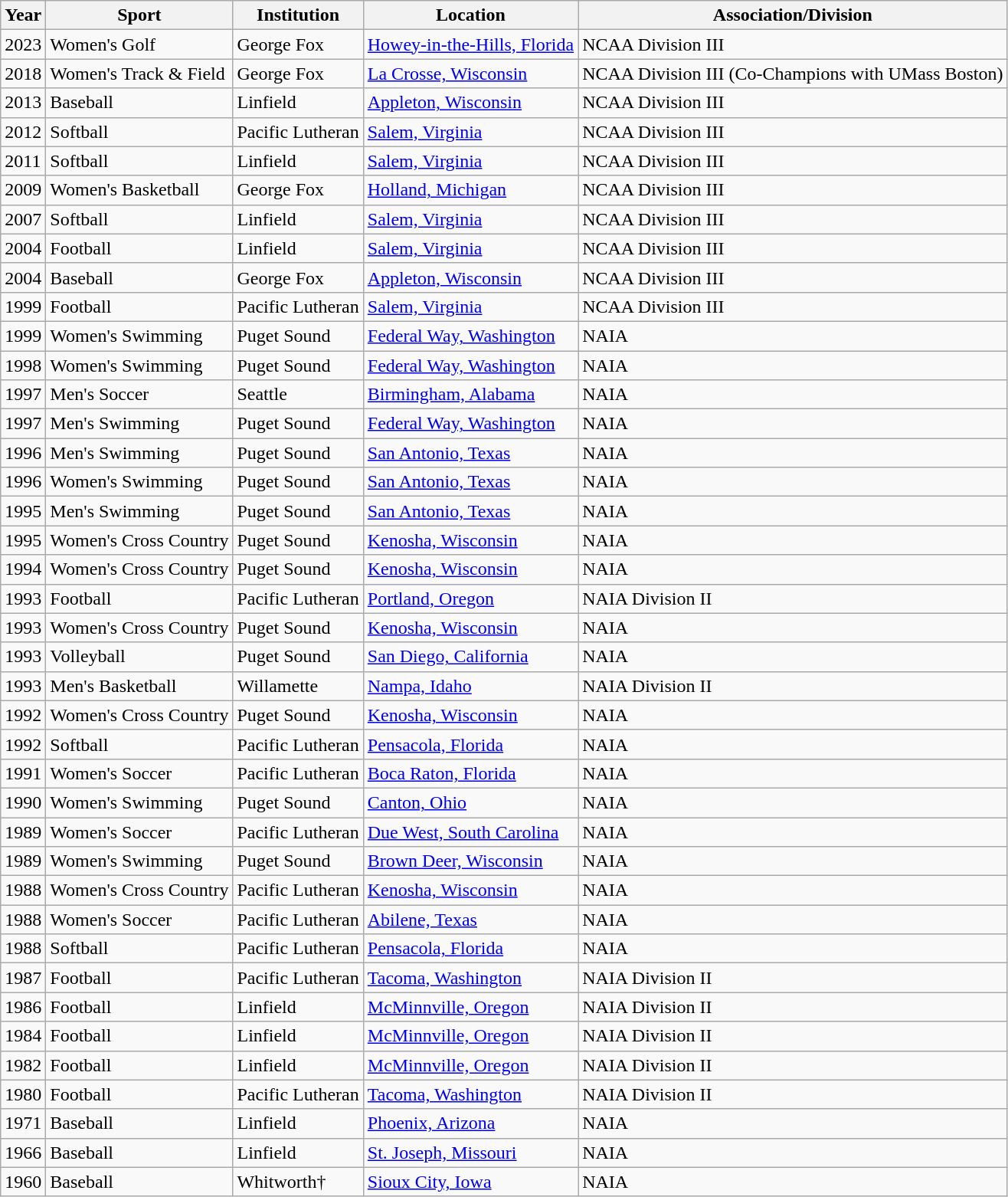<table class="wikitable sortable">
<tr>
<th>Year</th>
<th>Sport</th>
<th>Institution</th>
<th>Location</th>
<th>Association/Division</th>
</tr>
<tr>
<td>2023</td>
<td>Women's Golf</td>
<td>George Fox</td>
<td><a href='#'>Howey-in-the-Hills, Florida</a></td>
<td>NCAA Division III</td>
</tr>
<tr>
<td>2018</td>
<td>Women's Track & Field</td>
<td>George Fox</td>
<td><a href='#'>La Crosse, Wisconsin</a></td>
<td>NCAA Division III (Co-Champions with UMass Boston)</td>
</tr>
<tr>
<td>2013</td>
<td>Baseball</td>
<td>Linfield</td>
<td><a href='#'>Appleton, Wisconsin</a></td>
<td>NCAA Division III</td>
</tr>
<tr>
<td>2012</td>
<td>Softball</td>
<td>Pacific Lutheran</td>
<td><a href='#'>Salem, Virginia</a></td>
<td>NCAA Division III</td>
</tr>
<tr>
<td>2011</td>
<td>Softball</td>
<td>Linfield</td>
<td><a href='#'>Salem, Virginia</a></td>
<td>NCAA Division III</td>
</tr>
<tr>
<td>2009</td>
<td>Women's Basketball</td>
<td>George Fox</td>
<td><a href='#'>Holland, Michigan</a></td>
<td>NCAA Division III</td>
</tr>
<tr>
<td>2007</td>
<td>Softball</td>
<td>Linfield</td>
<td><a href='#'>Salem, Virginia</a></td>
<td>NCAA Division III</td>
</tr>
<tr>
<td>2004</td>
<td>Football</td>
<td>Linfield</td>
<td><a href='#'>Salem, Virginia</a></td>
<td>NCAA Division III</td>
</tr>
<tr>
<td>2004</td>
<td>Baseball</td>
<td>George Fox</td>
<td><a href='#'>Appleton, Wisconsin</a></td>
<td>NCAA Division III</td>
</tr>
<tr>
<td>1999</td>
<td>Football</td>
<td>Pacific Lutheran</td>
<td><a href='#'>Salem, Virginia</a></td>
<td>NCAA Division III</td>
</tr>
<tr>
<td>1999</td>
<td>Women's Swimming</td>
<td>Puget Sound</td>
<td><a href='#'>Federal Way, Washington</a></td>
<td>NAIA</td>
</tr>
<tr>
<td>1998</td>
<td>Women's Swimming</td>
<td>Puget Sound</td>
<td><a href='#'>Federal Way, Washington</a></td>
<td>NAIA</td>
</tr>
<tr>
<td>1997</td>
<td>Men's Soccer</td>
<td>Seattle</td>
<td><a href='#'>Birmingham, Alabama</a></td>
<td>NAIA</td>
</tr>
<tr>
<td>1997</td>
<td>Men's Swimming</td>
<td>Puget Sound</td>
<td><a href='#'>Federal Way, Washington</a></td>
<td>NAIA</td>
</tr>
<tr>
<td>1996</td>
<td>Men's Swimming</td>
<td>Puget Sound</td>
<td><a href='#'>San Antonio, Texas</a></td>
<td>NAIA</td>
</tr>
<tr>
<td>1996</td>
<td>Women's Swimming</td>
<td>Puget Sound</td>
<td><a href='#'>San Antonio, Texas</a></td>
<td>NAIA</td>
</tr>
<tr>
<td>1995</td>
<td>Men's Swimming</td>
<td>Puget Sound</td>
<td><a href='#'>San Antonio, Texas</a></td>
<td>NAIA</td>
</tr>
<tr>
<td>1995</td>
<td>Women's Cross Country</td>
<td>Puget Sound</td>
<td><a href='#'>Kenosha, Wisconsin</a></td>
<td>NAIA</td>
</tr>
<tr>
<td>1994</td>
<td>Women's Cross Country</td>
<td>Puget Sound</td>
<td><a href='#'>Kenosha, Wisconsin</a></td>
<td>NAIA</td>
</tr>
<tr>
<td>1993</td>
<td>Football</td>
<td>Pacific Lutheran</td>
<td><a href='#'>Portland, Oregon</a></td>
<td>NAIA Division II</td>
</tr>
<tr>
<td>1993</td>
<td>Women's Cross Country</td>
<td>Puget Sound</td>
<td><a href='#'>Kenosha, Wisconsin</a></td>
<td>NAIA</td>
</tr>
<tr>
<td>1993</td>
<td>Volleyball</td>
<td>Puget Sound</td>
<td><a href='#'>San Diego, California</a></td>
<td>NAIA</td>
</tr>
<tr>
<td>1993</td>
<td>Men's Basketball</td>
<td>Willamette</td>
<td><a href='#'>Nampa, Idaho</a></td>
<td>NAIA Division II</td>
</tr>
<tr>
<td>1992</td>
<td>Women's Cross Country</td>
<td>Puget Sound</td>
<td><a href='#'>Kenosha, Wisconsin</a></td>
<td>NAIA</td>
</tr>
<tr>
<td>1992</td>
<td>Softball</td>
<td>Pacific Lutheran</td>
<td><a href='#'>Pensacola, Florida</a></td>
<td>NAIA</td>
</tr>
<tr>
<td>1991</td>
<td>Women's Soccer</td>
<td>Pacific Lutheran</td>
<td><a href='#'>Boca Raton, Florida</a></td>
<td>NAIA</td>
</tr>
<tr>
<td>1990</td>
<td>Women's Swimming</td>
<td>Puget Sound</td>
<td><a href='#'>Canton, Ohio</a></td>
<td>NAIA</td>
</tr>
<tr>
<td>1989</td>
<td>Women's Soccer</td>
<td>Pacific Lutheran</td>
<td><a href='#'>Due West, South Carolina</a></td>
<td>NAIA</td>
</tr>
<tr>
<td>1989</td>
<td>Women's Swimming</td>
<td>Puget Sound</td>
<td><a href='#'>Brown Deer, Wisconsin</a></td>
<td>NAIA</td>
</tr>
<tr>
<td>1988</td>
<td>Women's Cross Country</td>
<td>Pacific Lutheran</td>
<td><a href='#'>Kenosha, Wisconsin</a></td>
<td>NAIA</td>
</tr>
<tr>
<td>1988</td>
<td>Women's Soccer</td>
<td>Pacific Lutheran</td>
<td><a href='#'>Abilene, Texas</a></td>
<td>NAIA</td>
</tr>
<tr>
<td>1988</td>
<td>Softball</td>
<td>Pacific Lutheran</td>
<td><a href='#'>Pensacola, Florida</a></td>
<td>NAIA</td>
</tr>
<tr>
<td>1987</td>
<td>Football</td>
<td>Pacific Lutheran</td>
<td><a href='#'>Tacoma, Washington</a></td>
<td>NAIA Division II</td>
</tr>
<tr>
<td>1986</td>
<td>Football</td>
<td>Linfield</td>
<td><a href='#'>McMinnville, Oregon</a></td>
<td>NAIA Division II</td>
</tr>
<tr>
<td>1984</td>
<td>Football</td>
<td>Linfield</td>
<td><a href='#'>McMinnville, Oregon</a></td>
<td>NAIA Division II</td>
</tr>
<tr>
<td>1982</td>
<td>Football</td>
<td>Linfield</td>
<td><a href='#'>McMinnville, Oregon</a></td>
<td>NAIA Division II</td>
</tr>
<tr>
<td>1980</td>
<td>Football</td>
<td>Pacific Lutheran</td>
<td><a href='#'>Tacoma, Washington</a></td>
<td>NAIA Division II</td>
</tr>
<tr>
<td>1971</td>
<td>Baseball</td>
<td>Linfield</td>
<td><a href='#'>Phoenix, Arizona</a></td>
<td>NAIA</td>
</tr>
<tr>
<td>1966</td>
<td>Baseball</td>
<td>Linfield</td>
<td><a href='#'>St. Joseph, Missouri</a></td>
<td>NAIA</td>
</tr>
<tr>
<td>1960</td>
<td>Baseball</td>
<td>Whitworth†</td>
<td><a href='#'>Sioux City, Iowa</a></td>
<td>NAIA</td>
</tr>
</table>
